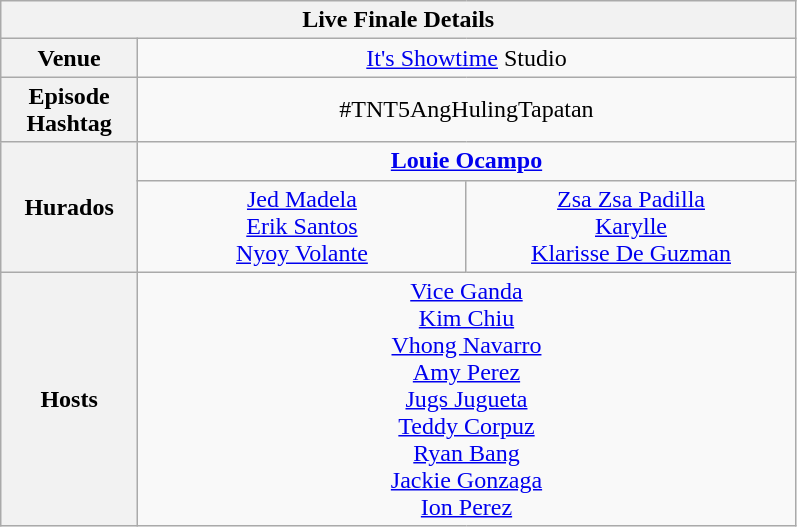<table class="wikitable  mw-collapsible" style="font-size:100%; width:42%">
<tr>
<th colspan="3">Live Finale Details</th>
</tr>
<tr>
<th width=12%>Venue</th>
<td colspan="2" width="30%" align="center"><a href='#'>It's Showtime</a> Studio</td>
</tr>
<tr>
<th>Episode Hashtag</th>
<td colspan="2" align="center">#TNT5AngHulingTapatan</td>
</tr>
<tr>
<th rowspan="2">Hurados</th>
<td colspan="2" align="center"><strong><a href='#'>Louie Ocampo</a></strong></td>
</tr>
<tr>
<td width="30%" align=center><a href='#'>Jed Madela</a><br><a href='#'>Erik Santos</a><br><a href='#'>Nyoy Volante</a></td>
<td width="30%" align=center><a href='#'>Zsa Zsa Padilla</a><br><a href='#'>Karylle</a><br><a href='#'>Klarisse De Guzman</a></td>
</tr>
<tr>
<th>Hosts</th>
<td colspan="2" align="center"><a href='#'>Vice Ganda</a><br><a href='#'>Kim Chiu</a><br><a href='#'>Vhong Navarro</a><br><a href='#'>Amy Perez</a><br><a href='#'>Jugs Jugueta</a><br><a href='#'>Teddy Corpuz</a><br><a href='#'>Ryan Bang</a><br><a href='#'>Jackie Gonzaga</a><br><a href='#'>Ion Perez</a></td>
</tr>
</table>
